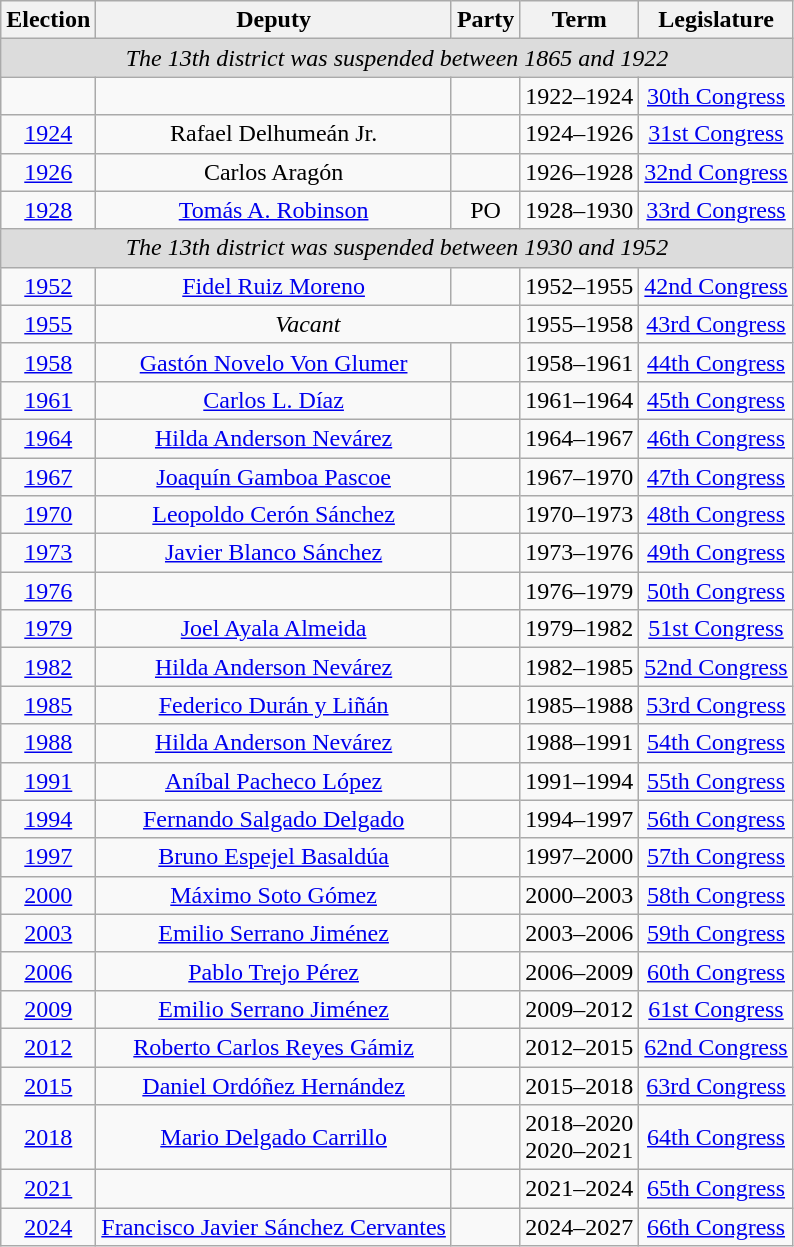<table class="wikitable sortable" style="text-align: center">
<tr>
<th>Election</th>
<th class="unsortable">Deputy</th>
<th class="unsortable">Party</th>
<th class="unsortable">Term</th>
<th class="unsortable">Legislature</th>
</tr>
<tr align=center style="background:Gainsboro;">
<td colspan=5><em>The 13th district was suspended between 1865 and 1922</em></td>
</tr>
<tr>
<td></td>
<td></td>
<td></td>
<td>1922–1924</td>
<td><a href='#'>30th Congress</a></td>
</tr>
<tr>
<td><a href='#'>1924</a></td>
<td>Rafael Delhumeán Jr.</td>
<td></td>
<td>1924–1926</td>
<td><a href='#'>31st Congress</a></td>
</tr>
<tr>
<td><a href='#'>1926</a></td>
<td>Carlos Aragón</td>
<td></td>
<td>1926–1928</td>
<td><a href='#'>32nd Congress</a></td>
</tr>
<tr>
<td><a href='#'>1928</a></td>
<td><a href='#'>Tomás A. Robinson</a></td>
<td>PO</td>
<td>1928–1930</td>
<td><a href='#'>33rd Congress</a></td>
</tr>
<tr align=center style="background:Gainsboro;">
<td colspan=5><em>The 13th district was suspended between 1930 and 1952</em></td>
</tr>
<tr>
<td><a href='#'>1952</a></td>
<td><a href='#'>Fidel Ruiz Moreno</a></td>
<td></td>
<td>1952–1955</td>
<td><a href='#'>42nd Congress</a></td>
</tr>
<tr>
<td><a href='#'>1955</a></td>
<td colspan=2><em>Vacant</em></td>
<td>1955–1958</td>
<td><a href='#'>43rd Congress</a></td>
</tr>
<tr>
<td><a href='#'>1958</a></td>
<td><a href='#'>Gastón Novelo Von Glumer</a></td>
<td></td>
<td>1958–1961</td>
<td><a href='#'>44th Congress</a></td>
</tr>
<tr>
<td><a href='#'>1961</a></td>
<td><a href='#'>Carlos L. Díaz</a></td>
<td></td>
<td>1961–1964</td>
<td><a href='#'>45th Congress</a></td>
</tr>
<tr>
<td><a href='#'>1964</a></td>
<td><a href='#'>Hilda Anderson Nevárez</a></td>
<td></td>
<td>1964–1967</td>
<td><a href='#'>46th Congress</a></td>
</tr>
<tr>
<td><a href='#'>1967</a></td>
<td><a href='#'>Joaquín Gamboa Pascoe</a></td>
<td></td>
<td>1967–1970</td>
<td><a href='#'>47th Congress</a></td>
</tr>
<tr>
<td><a href='#'>1970</a></td>
<td><a href='#'>Leopoldo Cerón Sánchez</a></td>
<td></td>
<td>1970–1973</td>
<td><a href='#'>48th Congress</a></td>
</tr>
<tr>
<td><a href='#'>1973</a></td>
<td><a href='#'>Javier Blanco Sánchez</a></td>
<td></td>
<td>1973–1976</td>
<td><a href='#'>49th Congress</a></td>
</tr>
<tr>
<td><a href='#'>1976</a></td>
<td></td>
<td></td>
<td>1976–1979</td>
<td><a href='#'>50th Congress</a></td>
</tr>
<tr>
<td><a href='#'>1979</a></td>
<td><a href='#'>Joel Ayala Almeida</a></td>
<td></td>
<td>1979–1982</td>
<td><a href='#'>51st Congress</a></td>
</tr>
<tr>
<td><a href='#'>1982</a></td>
<td><a href='#'>Hilda Anderson Nevárez</a></td>
<td></td>
<td>1982–1985</td>
<td><a href='#'>52nd Congress</a></td>
</tr>
<tr>
<td><a href='#'>1985</a></td>
<td><a href='#'>Federico Durán y Liñán</a></td>
<td></td>
<td>1985–1988</td>
<td><a href='#'>53rd Congress</a></td>
</tr>
<tr>
<td><a href='#'>1988</a></td>
<td><a href='#'>Hilda Anderson Nevárez</a></td>
<td></td>
<td>1988–1991</td>
<td><a href='#'>54th Congress</a></td>
</tr>
<tr>
<td><a href='#'>1991</a></td>
<td><a href='#'>Aníbal Pacheco López</a></td>
<td></td>
<td>1991–1994</td>
<td><a href='#'>55th Congress</a></td>
</tr>
<tr>
<td><a href='#'>1994</a></td>
<td><a href='#'>Fernando Salgado Delgado</a></td>
<td></td>
<td>1994–1997</td>
<td><a href='#'>56th Congress</a></td>
</tr>
<tr>
<td><a href='#'>1997</a></td>
<td><a href='#'>Bruno Espejel Basaldúa</a></td>
<td></td>
<td>1997–2000</td>
<td><a href='#'>57th Congress</a></td>
</tr>
<tr>
<td><a href='#'>2000</a></td>
<td><a href='#'>Máximo Soto Gómez</a></td>
<td></td>
<td>2000–2003</td>
<td><a href='#'>58th Congress</a></td>
</tr>
<tr>
<td><a href='#'>2003</a></td>
<td><a href='#'>Emilio Serrano Jiménez</a></td>
<td></td>
<td>2003–2006</td>
<td><a href='#'>59th Congress</a></td>
</tr>
<tr>
<td><a href='#'>2006</a></td>
<td><a href='#'>Pablo Trejo Pérez</a></td>
<td></td>
<td>2006–2009</td>
<td><a href='#'>60th Congress</a></td>
</tr>
<tr>
<td><a href='#'>2009</a></td>
<td><a href='#'>Emilio Serrano Jiménez</a></td>
<td></td>
<td>2009–2012</td>
<td><a href='#'>61st Congress</a></td>
</tr>
<tr>
<td><a href='#'>2012</a></td>
<td><a href='#'>Roberto Carlos Reyes Gámiz</a></td>
<td></td>
<td>2012–2015</td>
<td><a href='#'>62nd Congress</a></td>
</tr>
<tr>
<td><a href='#'>2015</a></td>
<td><a href='#'>Daniel Ordóñez Hernández</a></td>
<td></td>
<td>2015–2018</td>
<td><a href='#'>63rd Congress</a></td>
</tr>
<tr>
<td><a href='#'>2018</a></td>
<td><a href='#'>Mario Delgado Carrillo</a><br></td>
<td></td>
<td>2018–2020<br>2020–2021</td>
<td><a href='#'>64th Congress</a></td>
</tr>
<tr>
<td><a href='#'>2021</a></td>
<td></td>
<td></td>
<td>2021–2024</td>
<td><a href='#'>65th Congress</a></td>
</tr>
<tr>
<td><a href='#'>2024</a></td>
<td><a href='#'>Francisco Javier Sánchez Cervantes</a></td>
<td></td>
<td>2024–2027</td>
<td><a href='#'>66th Congress</a></td>
</tr>
</table>
